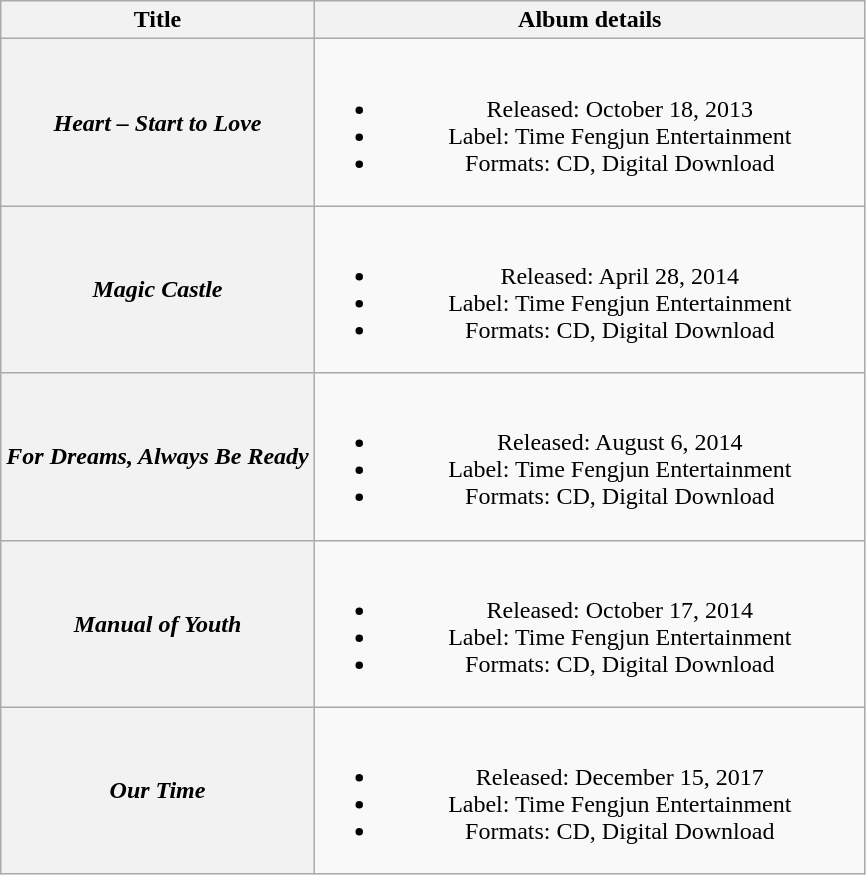<table class="wikitable plainrowheaders" style="text-align:center;">
<tr>
<th scope="col">Title</th>
<th scope="col" style="width:360px;">Album details</th>
</tr>
<tr>
<th rowspan="1" scope="row"><em>Heart – Start to Love</em></th>
<td><br><ul><li>Released: October 18, 2013</li><li>Label: Time Fengjun Entertainment</li><li>Formats: CD, Digital Download</li></ul></td>
</tr>
<tr>
<th rowspan="1" scope="row"><em>Magic Castle</em></th>
<td><br><ul><li>Released: April 28, 2014</li><li>Label: Time Fengjun Entertainment</li><li>Formats: CD, Digital Download</li></ul></td>
</tr>
<tr>
<th rowspan="1" scope="row"><em>For Dreams, Always Be Ready </em></th>
<td><br><ul><li>Released: August 6, 2014</li><li>Label: Time Fengjun Entertainment</li><li>Formats: CD, Digital Download</li></ul></td>
</tr>
<tr>
<th rowspan="1" scope="row"><em>Manual of Youth</em></th>
<td><br><ul><li>Released: October 17, 2014</li><li>Label: Time Fengjun Entertainment</li><li>Formats: CD, Digital Download</li></ul></td>
</tr>
<tr>
<th rowspan="1" scope="row"><em>Our Time </em></th>
<td><br><ul><li>Released: December 15, 2017</li><li>Label: Time Fengjun Entertainment</li><li>Formats: CD, Digital Download</li></ul></td>
</tr>
</table>
